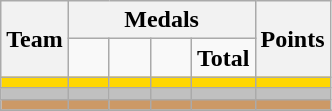<table class="wikitable" style="text-align:center;">
<tr>
<th rowspan=2>Team</th>
<th colspan=4>Medals</th>
<th rowspan=2>Points</th>
</tr>
<tr>
<td width=20px></td>
<td width=20px></td>
<td width=20px></td>
<td><strong>Total</strong></td>
</tr>
<tr bgcolor=gold>
<td align=left></td>
<td></td>
<td></td>
<td></td>
<td></td>
<td></td>
</tr>
<tr bgcolor=silver>
<td align=left></td>
<td></td>
<td></td>
<td></td>
<td></td>
<td></td>
</tr>
<tr bgcolor="CC9966">
<td align=left></td>
<td></td>
<td></td>
<td></td>
<td></td>
<td></td>
</tr>
<tr>
</tr>
</table>
